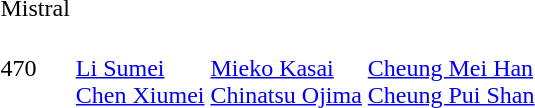<table>
<tr>
<td>Mistral<br></td>
<td></td>
<td></td>
<td></td>
</tr>
<tr>
<td>470<br></td>
<td><br><a href='#'>Li Sumei</a><br><a href='#'>Chen Xiumei</a></td>
<td><br><a href='#'>Mieko Kasai</a><br><a href='#'>Chinatsu Ojima</a></td>
<td><br><a href='#'>Cheung Mei Han</a><br><a href='#'>Cheung Pui Shan</a></td>
</tr>
</table>
